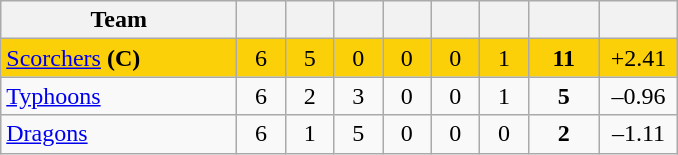<table class="wikitable" style="text-align:center">
<tr>
<th width="150">Team</th>
<th width="25"></th>
<th width="25"></th>
<th width="25"></th>
<th width="25"></th>
<th width="25"></th>
<th width="25"></th>
<th width="40"></th>
<th width="45"></th>
</tr>
<tr style="background:#fbd009">
<td style="text-align:left"><a href='#'>Scorchers</a> <strong>(C)</strong></td>
<td>6</td>
<td>5</td>
<td>0</td>
<td>0</td>
<td>0</td>
<td>1</td>
<td><strong>11</strong></td>
<td>+2.41</td>
</tr>
<tr>
<td style="text-align:left"><a href='#'>Typhoons</a></td>
<td>6</td>
<td>2</td>
<td>3</td>
<td>0</td>
<td>0</td>
<td>1</td>
<td><strong>5</strong></td>
<td>–0.96</td>
</tr>
<tr>
<td style="text-align:left"><a href='#'>Dragons</a></td>
<td>6</td>
<td>1</td>
<td>5</td>
<td>0</td>
<td>0</td>
<td>0</td>
<td><strong>2</strong></td>
<td>–1.11</td>
</tr>
</table>
